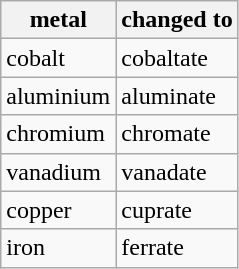<table class="wikitable">
<tr>
<th>metal</th>
<th>changed to</th>
</tr>
<tr>
<td>cobalt</td>
<td>cobaltate</td>
</tr>
<tr>
<td>aluminium</td>
<td>aluminate</td>
</tr>
<tr>
<td>chromium</td>
<td>chromate</td>
</tr>
<tr>
<td>vanadium</td>
<td>vanadate</td>
</tr>
<tr>
<td>copper</td>
<td>cuprate</td>
</tr>
<tr>
<td>iron</td>
<td>ferrate</td>
</tr>
</table>
